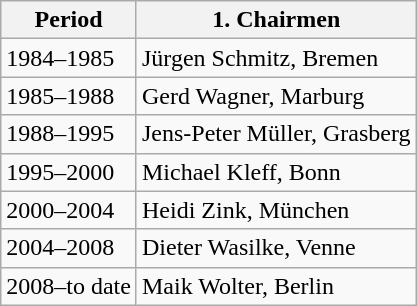<table class="wikitable">
<tr>
<th>Period</th>
<th>1. Chairmen</th>
</tr>
<tr>
<td>1984–1985</td>
<td>Jürgen Schmitz, Bremen</td>
</tr>
<tr>
<td>1985–1988</td>
<td>Gerd Wagner, Marburg</td>
</tr>
<tr>
<td>1988–1995</td>
<td>Jens-Peter Müller, Grasberg</td>
</tr>
<tr>
<td>1995–2000</td>
<td>Michael Kleff, Bonn</td>
</tr>
<tr>
<td>2000–2004</td>
<td>Heidi Zink, München</td>
</tr>
<tr>
<td>2004–2008</td>
<td>Dieter Wasilke, Venne</td>
</tr>
<tr>
<td>2008–to date</td>
<td>Maik Wolter, Berlin</td>
</tr>
</table>
